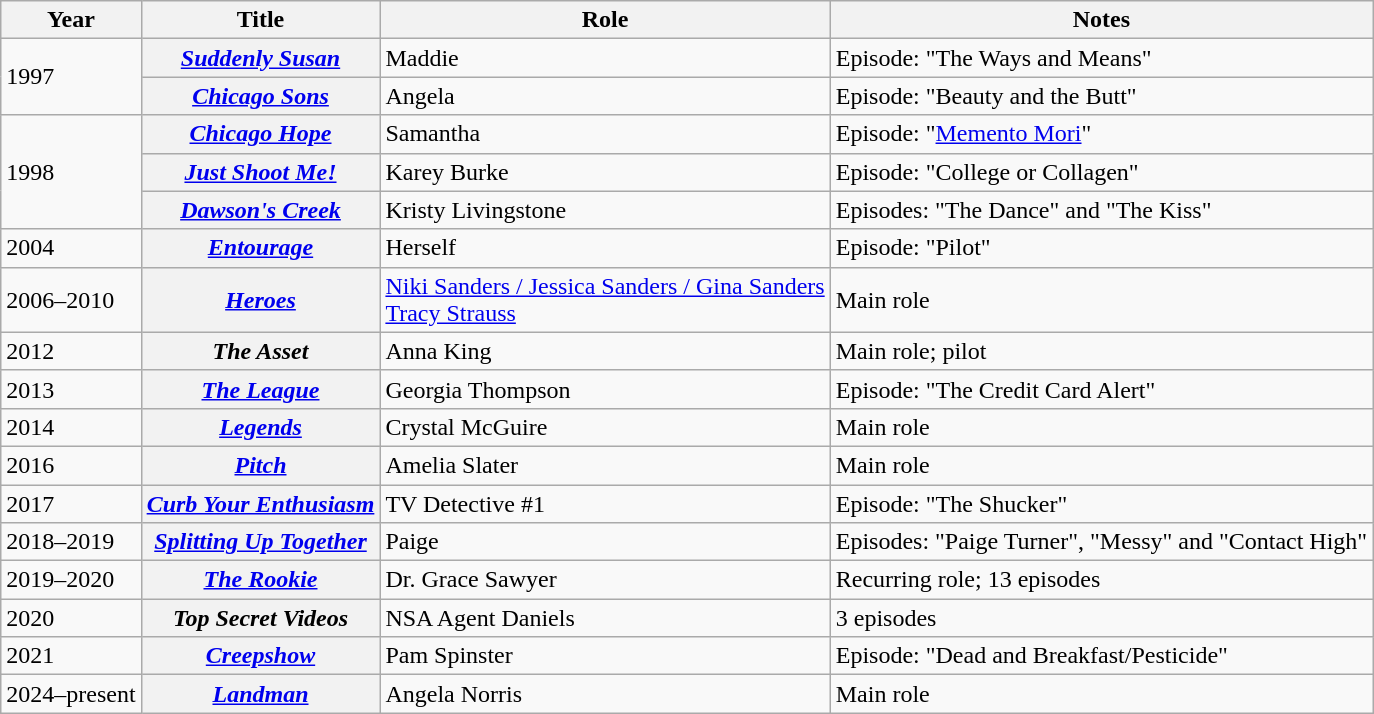<table class="wikitable sortable plainrowheaders">
<tr>
<th scope="col">Year</th>
<th scope="col">Title</th>
<th scope="col" class="unsortable">Role</th>
<th scope="col" class="unsortable">Notes</th>
</tr>
<tr>
<td rowspan="2">1997</td>
<th scope="row"><em><a href='#'>Suddenly Susan</a></em></th>
<td>Maddie</td>
<td>Episode: "The Ways and Means"</td>
</tr>
<tr>
<th scope="row"><em><a href='#'>Chicago Sons</a></em></th>
<td>Angela</td>
<td>Episode: "Beauty and the Butt"</td>
</tr>
<tr>
<td rowspan="3">1998</td>
<th scope="row"><em><a href='#'>Chicago Hope</a></em></th>
<td>Samantha</td>
<td>Episode: "<a href='#'>Memento Mori</a>"</td>
</tr>
<tr>
<th scope="row"><em><a href='#'>Just Shoot Me!</a></em></th>
<td>Karey Burke</td>
<td>Episode: "College or Collagen"</td>
</tr>
<tr>
<th scope="row"><em><a href='#'>Dawson's Creek</a></em></th>
<td>Kristy Livingstone</td>
<td>Episodes: "The Dance" and "The Kiss"</td>
</tr>
<tr>
<td>2004</td>
<th scope="row"><em><a href='#'>Entourage</a></em></th>
<td>Herself</td>
<td>Episode: "Pilot"</td>
</tr>
<tr>
<td>2006–2010</td>
<th scope="row"><em><a href='#'>Heroes</a></em></th>
<td><a href='#'>Niki Sanders / Jessica Sanders / Gina Sanders</a><br><a href='#'>Tracy Strauss</a></td>
<td>Main role</td>
</tr>
<tr>
<td>2012</td>
<th scope="row"><em>The Asset</em></th>
<td>Anna King</td>
<td>Main role; pilot</td>
</tr>
<tr>
<td>2013</td>
<th scope="row"><em><a href='#'>The League</a></em></th>
<td>Georgia Thompson</td>
<td>Episode: "The Credit Card Alert"</td>
</tr>
<tr>
<td>2014</td>
<th scope="row"><em><a href='#'>Legends</a></em></th>
<td>Crystal McGuire</td>
<td>Main role</td>
</tr>
<tr>
<td>2016</td>
<th scope="row"><em><a href='#'>Pitch</a></em></th>
<td>Amelia Slater</td>
<td>Main role</td>
</tr>
<tr>
<td>2017</td>
<th scope="row"><em><a href='#'>Curb Your Enthusiasm</a></em></th>
<td>TV Detective #1</td>
<td>Episode: "The Shucker"</td>
</tr>
<tr>
<td>2018–2019</td>
<th scope="row"><em><a href='#'>Splitting Up Together</a></em></th>
<td>Paige</td>
<td>Episodes: "Paige Turner", "Messy" and "Contact High"</td>
</tr>
<tr>
<td>2019–2020</td>
<th scope="row"><a href='#'><em>The Rookie</em></a></th>
<td>Dr. Grace Sawyer</td>
<td>Recurring role; 13 episodes</td>
</tr>
<tr>
<td>2020</td>
<th scope="row"><em>Top Secret Videos</em></th>
<td>NSA Agent Daniels</td>
<td>3 episodes</td>
</tr>
<tr>
<td>2021</td>
<th scope="row"><em><a href='#'>Creepshow</a></em></th>
<td>Pam Spinster</td>
<td>Episode: "Dead and Breakfast/Pesticide"</td>
</tr>
<tr>
<td>2024–present</td>
<th scope="row"><em><a href='#'>Landman</a></em></th>
<td>Angela Norris</td>
<td>Main role</td>
</tr>
</table>
